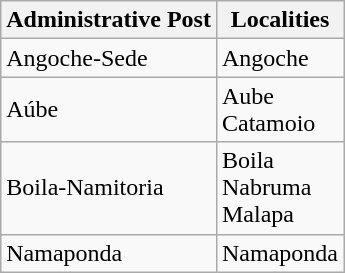<table class="wikitable">
<tr>
<th>Administrative Post</th>
<th>Localities</th>
</tr>
<tr>
<td>Angoche-Sede</td>
<td>Angoche</td>
</tr>
<tr>
<td>Aúbe</td>
<td>Aube<br>Catamoio</td>
</tr>
<tr>
<td>Boila-Namitoria</td>
<td>Boila<br>Nabruma<br>Malapa</td>
</tr>
<tr>
<td>Namaponda</td>
<td>Namaponda</td>
</tr>
</table>
